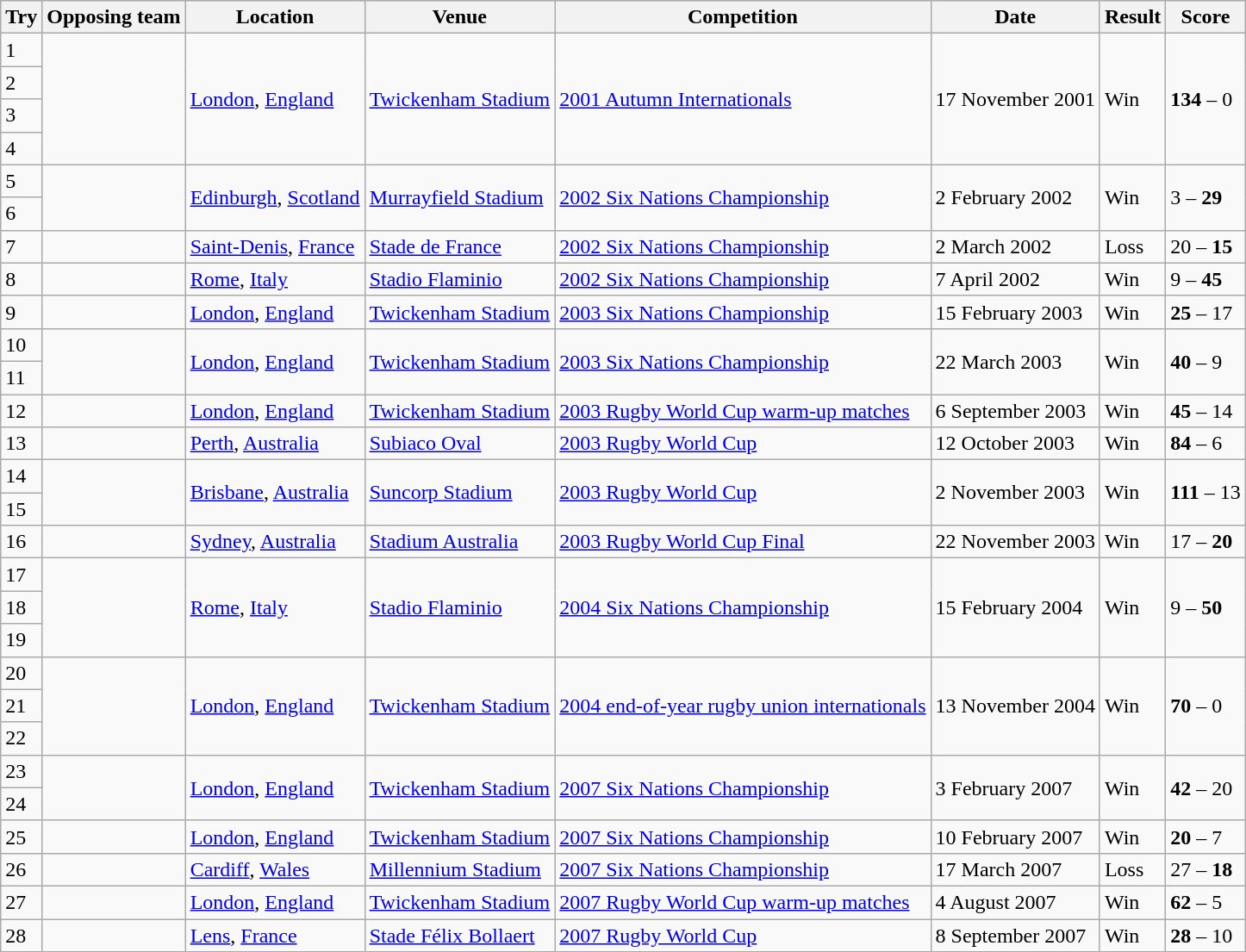<table class="wikitable">
<tr>
<th>Try</th>
<th>Opposing team</th>
<th>Location</th>
<th>Venue</th>
<th>Competition</th>
<th>Date</th>
<th>Result</th>
<th>Score</th>
</tr>
<tr>
<td>1</td>
<td rowspan="4"></td>
<td rowspan="4"><a href='#'>London</a>, <a href='#'>England</a></td>
<td rowspan="4"><a href='#'>Twickenham Stadium</a></td>
<td rowspan="4"><a href='#'>2001 Autumn Internationals</a></td>
<td rowspan="4">17 November 2001</td>
<td rowspan="4">Win</td>
<td rowspan="4"><strong>134</strong> – 0</td>
</tr>
<tr>
<td>2</td>
</tr>
<tr>
<td>3</td>
</tr>
<tr>
<td>4</td>
</tr>
<tr>
<td>5</td>
<td rowspan="2"></td>
<td rowspan="2"><a href='#'>Edinburgh</a>, <a href='#'>Scotland</a></td>
<td rowspan="2"><a href='#'>Murrayfield Stadium</a></td>
<td rowspan="2"><a href='#'>2002 Six Nations Championship</a></td>
<td rowspan="2">2 February 2002</td>
<td rowspan="2">Win</td>
<td rowspan="2">3 – <strong>29</strong></td>
</tr>
<tr>
<td>6</td>
</tr>
<tr>
<td>7</td>
<td></td>
<td><a href='#'>Saint-Denis</a>, <a href='#'>France</a></td>
<td><a href='#'>Stade de France</a></td>
<td><a href='#'>2002 Six Nations Championship</a></td>
<td>2 March 2002</td>
<td>Loss</td>
<td>20 – <strong>15</strong></td>
</tr>
<tr>
<td>8</td>
<td></td>
<td><a href='#'>Rome</a>, <a href='#'>Italy</a></td>
<td><a href='#'>Stadio Flaminio</a></td>
<td><a href='#'>2002 Six Nations Championship</a></td>
<td>7 April 2002</td>
<td>Win</td>
<td>9 – <strong>45</strong></td>
</tr>
<tr>
<td>9</td>
<td></td>
<td><a href='#'>London</a>, <a href='#'>England</a></td>
<td><a href='#'>Twickenham Stadium</a></td>
<td><a href='#'>2003 Six Nations Championship</a></td>
<td>15 February 2003</td>
<td>Win</td>
<td><strong>25</strong> – 17</td>
</tr>
<tr>
<td>10</td>
<td rowspan="2"></td>
<td rowspan="2"><a href='#'>London</a>, <a href='#'>England</a></td>
<td rowspan="2"><a href='#'>Twickenham Stadium</a></td>
<td rowspan="2"><a href='#'>2003 Six Nations Championship</a></td>
<td rowspan="2">22 March 2003</td>
<td rowspan="2">Win</td>
<td rowspan="2"><strong>40</strong> – 9</td>
</tr>
<tr>
<td>11</td>
</tr>
<tr>
<td>12</td>
<td></td>
<td><a href='#'>London</a>, <a href='#'>England</a></td>
<td><a href='#'>Twickenham Stadium</a></td>
<td><a href='#'>2003 Rugby World Cup warm-up matches</a></td>
<td>6 September 2003</td>
<td>Win</td>
<td><strong>45</strong> – 14</td>
</tr>
<tr>
<td>13</td>
<td></td>
<td><a href='#'>Perth</a>, <a href='#'>Australia</a></td>
<td><a href='#'>Subiaco Oval</a></td>
<td><a href='#'>2003 Rugby World Cup</a></td>
<td>12 October 2003</td>
<td>Win</td>
<td><strong>84</strong> – 6</td>
</tr>
<tr>
<td>14</td>
<td rowspan="2"></td>
<td rowspan="2"><a href='#'>Brisbane</a>, <a href='#'>Australia</a></td>
<td rowspan="2"><a href='#'>Suncorp Stadium</a></td>
<td rowspan="2"><a href='#'>2003 Rugby World Cup</a></td>
<td rowspan="2">2 November 2003</td>
<td rowspan="2">Win</td>
<td rowspan="2"><strong>111</strong> – 13</td>
</tr>
<tr>
<td>15</td>
</tr>
<tr>
<td>16</td>
<td></td>
<td><a href='#'>Sydney</a>, <a href='#'>Australia</a></td>
<td><a href='#'>Stadium Australia</a></td>
<td><a href='#'>2003 Rugby World Cup Final</a></td>
<td>22 November 2003</td>
<td>Win</td>
<td>17 – <strong>20</strong></td>
</tr>
<tr>
<td>17</td>
<td rowspan="3"></td>
<td rowspan="3"><a href='#'>Rome</a>, <a href='#'>Italy</a></td>
<td rowspan="3"><a href='#'>Stadio Flaminio</a></td>
<td rowspan="3"><a href='#'>2004 Six Nations Championship</a></td>
<td rowspan="3">15 February 2004</td>
<td rowspan="3">Win</td>
<td rowspan="3">9 – <strong>50</strong></td>
</tr>
<tr>
<td>18</td>
</tr>
<tr>
<td>19</td>
</tr>
<tr>
<td>20</td>
<td rowspan="3"></td>
<td rowspan="3"><a href='#'>London</a>, <a href='#'>England</a></td>
<td rowspan="3"><a href='#'>Twickenham Stadium</a></td>
<td rowspan="3"><a href='#'>2004 end-of-year rugby union internationals</a></td>
<td rowspan="3">13 November 2004</td>
<td rowspan="3">Win</td>
<td rowspan="3"><strong>70</strong> – 0</td>
</tr>
<tr>
<td>21</td>
</tr>
<tr>
<td>22</td>
</tr>
<tr>
<td>23</td>
<td rowspan="2"></td>
<td rowspan="2"><a href='#'>London</a>, <a href='#'>England</a></td>
<td rowspan="2"><a href='#'>Twickenham Stadium</a></td>
<td rowspan="2"><a href='#'>2007 Six Nations Championship</a></td>
<td rowspan="2">3 February 2007</td>
<td rowspan="2">Win</td>
<td rowspan="2"><strong>42</strong> – 20</td>
</tr>
<tr>
<td>24</td>
</tr>
<tr>
<td>25</td>
<td></td>
<td><a href='#'>London</a>, <a href='#'>England</a></td>
<td><a href='#'>Twickenham Stadium</a></td>
<td><a href='#'>2007 Six Nations Championship</a></td>
<td>10 February 2007</td>
<td>Win</td>
<td><strong>20</strong> – 7</td>
</tr>
<tr>
<td>26</td>
<td></td>
<td><a href='#'>Cardiff</a>, <a href='#'>Wales</a></td>
<td><a href='#'>Millennium Stadium</a></td>
<td><a href='#'>2007 Six Nations Championship</a></td>
<td>17 March 2007</td>
<td>Loss</td>
<td>27 – <strong>18</strong></td>
</tr>
<tr>
<td>27</td>
<td></td>
<td><a href='#'>London</a>, <a href='#'>England</a></td>
<td><a href='#'>Twickenham Stadium</a></td>
<td><a href='#'>2007 Rugby World Cup warm-up matches</a></td>
<td>4 August 2007</td>
<td>Win</td>
<td><strong>62</strong> – 5</td>
</tr>
<tr>
<td>28</td>
<td></td>
<td><a href='#'>Lens</a>, <a href='#'>France</a></td>
<td><a href='#'>Stade Félix Bollaert</a></td>
<td><a href='#'>2007 Rugby World Cup</a></td>
<td>8 September 2007</td>
<td>Win</td>
<td><strong>28</strong> – 10</td>
</tr>
</table>
